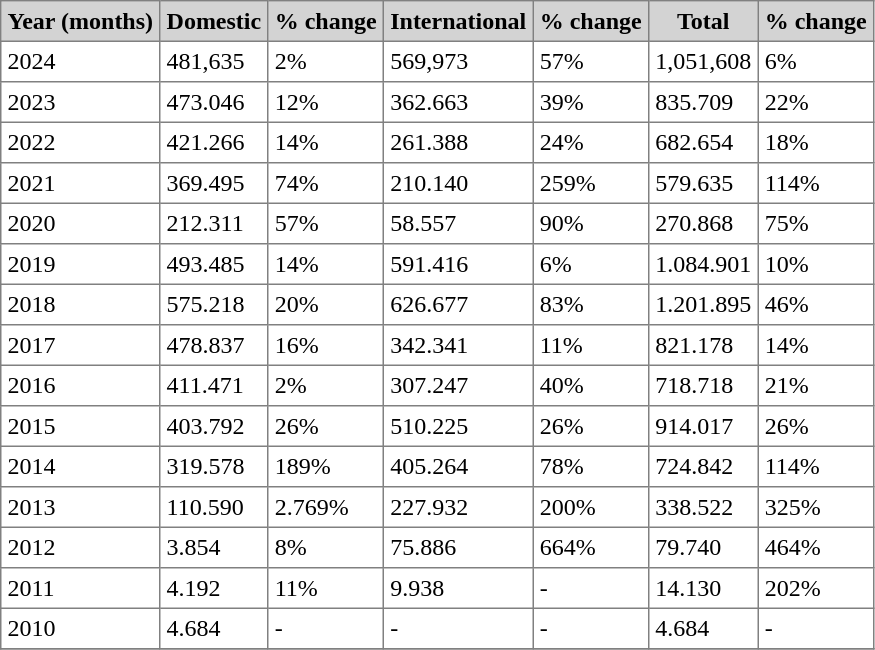<table class="toccolours" border="1" cellpadding="4" style="border-collapse:collapse">
<tr style="background:lightgrey;">
<th>Year (months)</th>
<th>Domestic</th>
<th>% change</th>
<th>International</th>
<th>% change</th>
<th>Total</th>
<th>% change</th>
</tr>
<tr>
<td>2024</td>
<td>481,635</td>
<td>2%</td>
<td>569,973</td>
<td>57%</td>
<td>1,051,608</td>
<td>6%</td>
</tr>
<tr>
<td>2023</td>
<td>473.046</td>
<td>12%</td>
<td>362.663</td>
<td>39%</td>
<td>835.709</td>
<td>22%</td>
</tr>
<tr>
<td>2022</td>
<td>421.266</td>
<td>14%</td>
<td>261.388</td>
<td>24%</td>
<td>682.654</td>
<td>18%</td>
</tr>
<tr>
<td>2021</td>
<td>369.495</td>
<td>74%</td>
<td>210.140</td>
<td>259%</td>
<td>579.635</td>
<td>114%</td>
</tr>
<tr>
<td>2020</td>
<td>212.311</td>
<td>57%</td>
<td>58.557</td>
<td>90%</td>
<td>270.868</td>
<td>75%</td>
</tr>
<tr>
<td>2019</td>
<td>493.485</td>
<td>14%</td>
<td>591.416</td>
<td>6%</td>
<td>1.084.901</td>
<td>10%</td>
</tr>
<tr>
<td>2018</td>
<td>575.218</td>
<td>20%</td>
<td>626.677</td>
<td>83%</td>
<td>1.201.895</td>
<td>46%</td>
</tr>
<tr>
<td>2017</td>
<td>478.837</td>
<td>16%</td>
<td>342.341</td>
<td>11%</td>
<td>821.178</td>
<td>14%</td>
</tr>
<tr>
<td>2016</td>
<td>411.471</td>
<td>2%</td>
<td>307.247</td>
<td>40%</td>
<td>718.718</td>
<td>21%</td>
</tr>
<tr>
<td>2015</td>
<td>403.792</td>
<td>26%</td>
<td>510.225</td>
<td>26%</td>
<td>914.017</td>
<td>26%</td>
</tr>
<tr>
<td>2014</td>
<td>319.578</td>
<td> 189%</td>
<td>405.264</td>
<td>78%</td>
<td>724.842</td>
<td>114%</td>
</tr>
<tr>
<td>2013</td>
<td>110.590</td>
<td>2.769%</td>
<td>227.932</td>
<td>200%</td>
<td>338.522</td>
<td>325%</td>
</tr>
<tr>
<td>2012</td>
<td>3.854</td>
<td>8%</td>
<td>75.886</td>
<td>664%</td>
<td>79.740</td>
<td>464%</td>
</tr>
<tr>
<td>2011</td>
<td>4.192</td>
<td>11%</td>
<td>9.938</td>
<td>-</td>
<td>14.130</td>
<td>202%</td>
</tr>
<tr>
<td>2010</td>
<td>4.684</td>
<td>-</td>
<td>-</td>
<td>-</td>
<td>4.684</td>
<td>-</td>
</tr>
<tr>
</tr>
</table>
